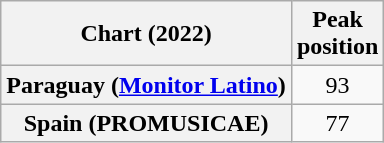<table class="wikitable sortable plainrowheaders" style="text-align:center">
<tr>
<th scope="col">Chart (2022)</th>
<th scope="col">Peak<br>position</th>
</tr>
<tr>
<th scope="row">Paraguay (<a href='#'>Monitor Latino</a>)</th>
<td>93</td>
</tr>
<tr>
<th scope="row">Spain (PROMUSICAE)</th>
<td>77</td>
</tr>
</table>
